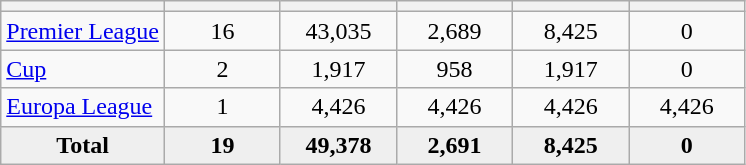<table class="wikitable" style="text-align: center;">
<tr>
<th></th>
<th style="width:70px;"></th>
<th style="width:70px;"></th>
<th style="width:70px;"></th>
<th style="width:70px;"></th>
<th style="width:70px;"></th>
</tr>
<tr>
<td align=left><a href='#'>Premier League</a></td>
<td>16</td>
<td>43,035</td>
<td>2,689</td>
<td>8,425</td>
<td>0</td>
</tr>
<tr>
<td align=left><a href='#'>Cup</a></td>
<td>2</td>
<td>1,917</td>
<td>958</td>
<td>1,917</td>
<td>0</td>
</tr>
<tr>
<td align=left><a href='#'>Europa League</a></td>
<td>1</td>
<td>4,426</td>
<td>4,426</td>
<td>4,426</td>
<td>4,426</td>
</tr>
<tr bgcolor="#EFEFEF">
<td><strong>Total</strong></td>
<td><strong>19</strong></td>
<td><strong>49,378</strong></td>
<td><strong>2,691</strong></td>
<td><strong>8,425</strong></td>
<td><strong>0</strong></td>
</tr>
</table>
